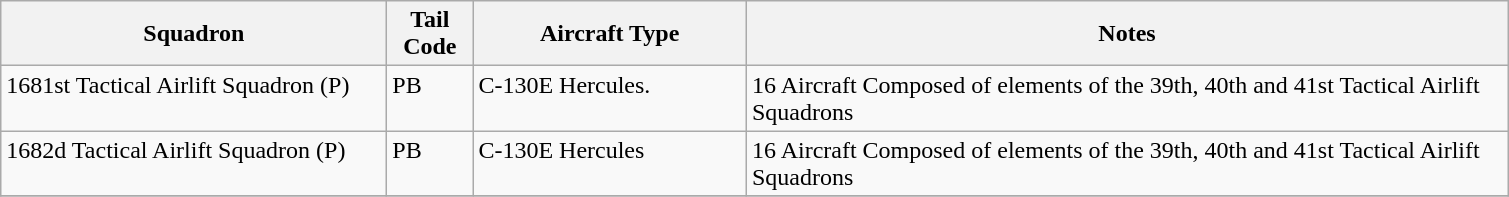<table class="wikitable">
<tr>
<th scope="col" width="250">Squadron</th>
<th scope="col" width="50">Tail Code</th>
<th scope="col" width="175">Aircraft Type</th>
<th scope="col" width="500">Notes</th>
</tr>
<tr valign="top">
<td>1681st Tactical Airlift Squadron (P)</td>
<td>PB</td>
<td>C-130E Hercules.</td>
<td>16 Aircraft Composed of elements of the 39th, 40th and 41st Tactical Airlift Squadrons</td>
</tr>
<tr valign="top">
<td>1682d Tactical Airlift Squadron (P)</td>
<td>PB</td>
<td>C-130E Hercules</td>
<td>16 Aircraft Composed of elements of the 39th, 40th and 41st Tactical Airlift Squadrons</td>
</tr>
<tr>
</tr>
</table>
